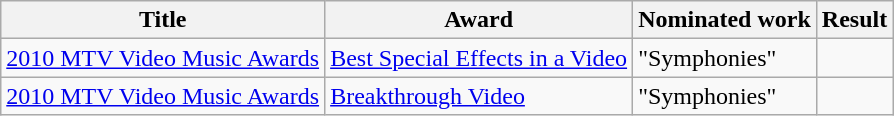<table class="wikitable">
<tr>
<th>Title</th>
<th>Award</th>
<th>Nominated work</th>
<th>Result</th>
</tr>
<tr>
<td><a href='#'>2010 MTV Video Music Awards</a></td>
<td><a href='#'>Best Special Effects in a Video</a></td>
<td>"Symphonies"</td>
<td></td>
</tr>
<tr>
<td><a href='#'>2010 MTV Video Music Awards</a></td>
<td><a href='#'>Breakthrough Video</a></td>
<td>"Symphonies"</td>
<td></td>
</tr>
</table>
